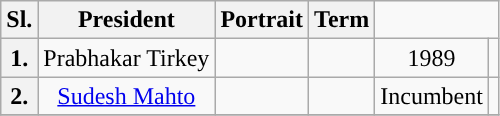<table class="wikitable sortable" style="text-align:center;">
<tr>
<th Style="background-color:">Sl.</th>
<th Style="background-color:">President</th>
<th Style="background-color:">Portrait</th>
<th Style="background-color:">Term</th>
</tr>
<tr>
<th>1.</th>
<td>Prabhakar Tirkey</td>
<td></td>
<td></td>
<td>1989</td>
<td></td>
</tr>
<tr>
<th>2.</th>
<td><a href='#'>Sudesh Mahto</a></td>
<td></td>
<td></td>
<td>Incumbent</td>
<td></td>
</tr>
<tr>
</tr>
</table>
